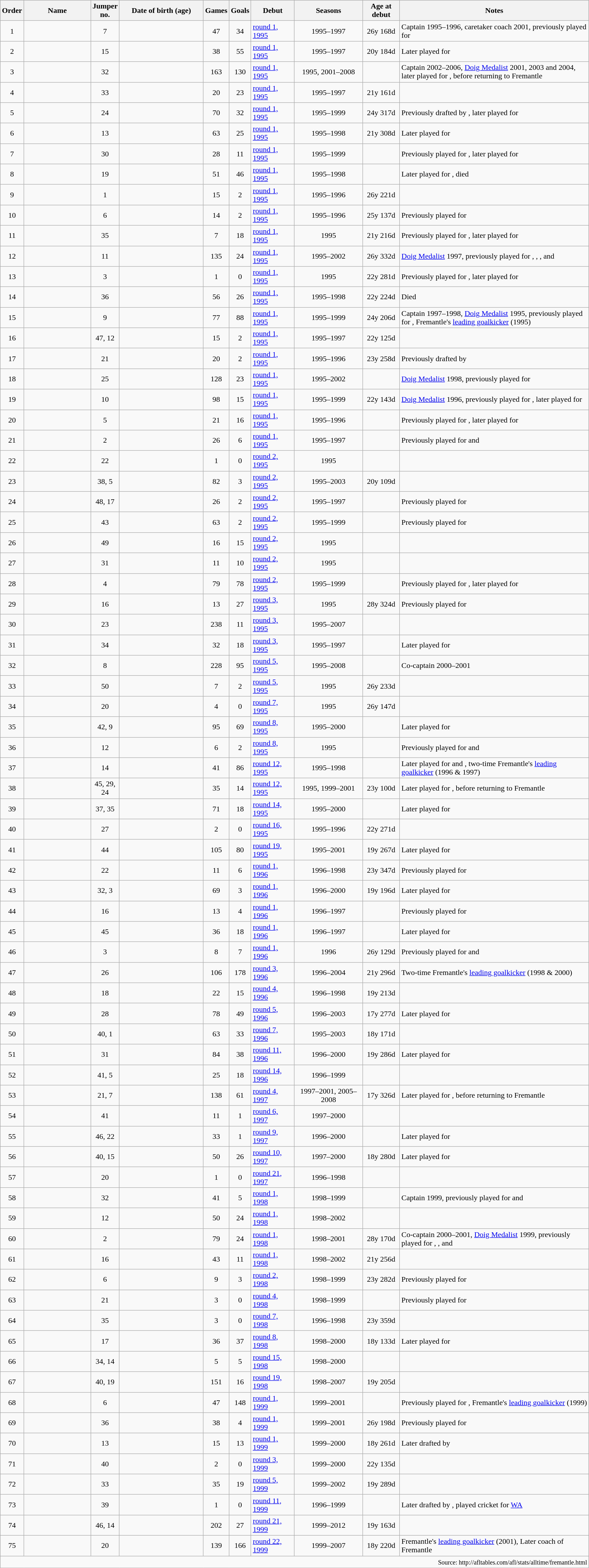<table class="wikitable sortable" style="text-align:center">
<tr>
<th scope="col" style="width:2em">Order</th>
<th scope="col" style="width:10em">Name</th>
<th scope="col" style="width:2em">Jumper no.</th>
<th scope="col" style="width:13em">Date of birth (age)</th>
<th scope="col" style="width:2em">Games</th>
<th scope="col" style="width:2em">Goals</th>
<th scope="col" style="width:6em">Debut</th>
<th scope="col" style="width:10em">Seasons</th>
<th scope="col" style="width:5em">Age at debut</th>
<th scope="col" style="width:30em">Notes</th>
</tr>
<tr>
<td>1</td>
<td style="text-align:left"></td>
<td>7</td>
<td style="text-align:left"></td>
<td>47</td>
<td>34</td>
<td style="text-align:left"><a href='#'>round 1, 1995</a></td>
<td>1995–1997</td>
<td>26y 168d</td>
<td style="text-align:left">Captain 1995–1996, caretaker coach 2001, previously played for </td>
</tr>
<tr>
<td>2</td>
<td style="text-align:left"></td>
<td>15</td>
<td style="text-align:left"></td>
<td>38</td>
<td>55</td>
<td style="text-align:left"><a href='#'>round 1, 1995</a></td>
<td>1995–1997</td>
<td>20y 184d</td>
<td style="text-align:left">Later played for </td>
</tr>
<tr>
<td>3</td>
<td style="text-align:left"></td>
<td>32</td>
<td style="text-align:left"></td>
<td>163</td>
<td>130</td>
<td style="text-align:left"><a href='#'>round 1, 1995</a></td>
<td>1995, 2001–2008</td>
<td></td>
<td style="text-align:left">Captain 2002–2006, <a href='#'>Doig Medalist</a> 2001, 2003 and 2004, later played for , before returning to Fremantle</td>
</tr>
<tr>
<td>4</td>
<td style="text-align:left"></td>
<td>33</td>
<td style="text-align:left"></td>
<td>20</td>
<td>23</td>
<td style="text-align:left"><a href='#'>round 1, 1995</a></td>
<td>1995–1997</td>
<td>21y 161d</td>
<td style="text-align:left"></td>
</tr>
<tr>
<td>5</td>
<td style="text-align:left"></td>
<td>24</td>
<td style="text-align:left"></td>
<td>70</td>
<td>32</td>
<td style="text-align:left"><a href='#'>round 1, 1995</a></td>
<td>1995–1999</td>
<td>24y 317d</td>
<td style="text-align:left">Previously drafted by , later played for </td>
</tr>
<tr>
<td>6</td>
<td style="text-align:left"></td>
<td>13</td>
<td style="text-align:left"></td>
<td>63</td>
<td>25</td>
<td style="text-align:left"><a href='#'>round 1, 1995</a></td>
<td>1995–1998</td>
<td>21y 308d</td>
<td style="text-align:left">Later played for </td>
</tr>
<tr>
<td>7</td>
<td style="text-align:left"></td>
<td>30</td>
<td style="text-align:left"></td>
<td>28</td>
<td>11</td>
<td style="text-align:left"><a href='#'>round 1, 1995</a></td>
<td>1995–1999</td>
<td></td>
<td style="text-align:left">Previously played for , later played for </td>
</tr>
<tr>
<td>8</td>
<td style="text-align:left"></td>
<td>19</td>
<td style="text-align:left"></td>
<td>51</td>
<td>46</td>
<td style="text-align:left"><a href='#'>round 1, 1995</a></td>
<td>1995–1998</td>
<td></td>
<td style="text-align:left">Later played for , died </td>
</tr>
<tr>
<td>9</td>
<td style="text-align:left"></td>
<td>1</td>
<td style="text-align:left"></td>
<td>15</td>
<td>2</td>
<td style="text-align:left"><a href='#'>round 1, 1995</a></td>
<td>1995–1996</td>
<td>26y 221d</td>
<td style="text-align:left"></td>
</tr>
<tr>
<td>10</td>
<td style="text-align:left"></td>
<td>6</td>
<td style="text-align:left"></td>
<td>14</td>
<td>2</td>
<td style="text-align:left"><a href='#'>round 1, 1995</a></td>
<td>1995–1996</td>
<td>25y 137d</td>
<td style="text-align:left">Previously played for </td>
</tr>
<tr>
<td>11</td>
<td style="text-align:left"></td>
<td>35</td>
<td style="text-align:left"></td>
<td>7</td>
<td>18</td>
<td style="text-align:left"><a href='#'>round 1, 1995</a></td>
<td>1995</td>
<td>21y 216d</td>
<td style="text-align:left">Previously played for , later played for </td>
</tr>
<tr>
<td>12</td>
<td style="text-align:left"></td>
<td>11</td>
<td style="text-align:left"></td>
<td>135</td>
<td>24</td>
<td style="text-align:left"><a href='#'>round 1, 1995</a></td>
<td>1995–2002</td>
<td>26y 332d</td>
<td style="text-align:left"><a href='#'>Doig Medalist</a> 1997, previously played for , , , and </td>
</tr>
<tr>
<td>13</td>
<td style="text-align:left"></td>
<td>3</td>
<td style="text-align:left"></td>
<td>1</td>
<td>0</td>
<td style="text-align:left"><a href='#'>round 1, 1995</a></td>
<td>1995</td>
<td>22y 281d</td>
<td style="text-align:left">Previously played for , later played for </td>
</tr>
<tr>
<td>14</td>
<td style="text-align:left"></td>
<td>36</td>
<td style="text-align:left"></td>
<td>56</td>
<td>26</td>
<td style="text-align:left"><a href='#'>round 1, 1995</a></td>
<td>1995–1998</td>
<td>22y 224d</td>
<td style="text-align:left">Died </td>
</tr>
<tr>
<td>15</td>
<td style="text-align:left"></td>
<td>9</td>
<td style="text-align:left"></td>
<td>77</td>
<td>88</td>
<td style="text-align:left"><a href='#'>round 1, 1995</a></td>
<td>1995–1999</td>
<td>24y 206d</td>
<td style="text-align:left">Captain 1997–1998, <a href='#'>Doig Medalist</a> 1995, previously played for , Fremantle's <a href='#'>leading goalkicker</a>  (1995)</td>
</tr>
<tr>
<td>16</td>
<td style="text-align:left"></td>
<td>47, 12</td>
<td style="text-align:left"></td>
<td>15</td>
<td>2</td>
<td style="text-align:left"><a href='#'>round 1, 1995</a></td>
<td>1995–1997</td>
<td>22y 125d</td>
<td style="text-align:left"></td>
</tr>
<tr>
<td>17</td>
<td style="text-align:left"></td>
<td>21</td>
<td style="text-align:left"></td>
<td>20</td>
<td>2</td>
<td style="text-align:left"><a href='#'>round 1, 1995</a></td>
<td>1995–1996</td>
<td>23y 258d</td>
<td style="text-align:left">Previously drafted by </td>
</tr>
<tr>
<td>18</td>
<td style="text-align:left"></td>
<td>25</td>
<td style="text-align:left"></td>
<td>128</td>
<td>23</td>
<td style="text-align:left"><a href='#'>round 1, 1995</a></td>
<td>1995–2002</td>
<td></td>
<td style="text-align:left"><a href='#'>Doig Medalist</a> 1998, previously played for </td>
</tr>
<tr>
<td>19</td>
<td style="text-align:left"></td>
<td>10</td>
<td style="text-align:left"></td>
<td>98</td>
<td>15</td>
<td style="text-align:left"><a href='#'>round 1, 1995</a></td>
<td>1995–1999</td>
<td>22y 143d</td>
<td style="text-align:left"><a href='#'>Doig Medalist</a> 1996, previously played for , later played for </td>
</tr>
<tr>
<td>20</td>
<td style="text-align:left"></td>
<td>5</td>
<td style="text-align:left"></td>
<td>21</td>
<td>16</td>
<td style="text-align:left"><a href='#'>round 1, 1995</a></td>
<td>1995–1996</td>
<td></td>
<td style="text-align:left">Previously played for , later played for </td>
</tr>
<tr>
<td>21</td>
<td style="text-align:left"></td>
<td>2</td>
<td style="text-align:left"></td>
<td>26</td>
<td>6</td>
<td style="text-align:left"><a href='#'>round 1, 1995</a></td>
<td>1995–1997</td>
<td></td>
<td style="text-align:left">Previously played for  and </td>
</tr>
<tr>
<td>22</td>
<td style="text-align:left"></td>
<td>22</td>
<td style="text-align:left"></td>
<td>1</td>
<td>0</td>
<td style="text-align:left"><a href='#'>round 2, 1995</a></td>
<td>1995</td>
<td></td>
<td style="text-align:left"></td>
</tr>
<tr>
<td>23</td>
<td style="text-align:left"></td>
<td>38, 5</td>
<td style="text-align:left"></td>
<td>82</td>
<td>3</td>
<td style="text-align:left"><a href='#'>round 2, 1995</a></td>
<td>1995–2003</td>
<td>20y 109d</td>
<td style="text-align:left"></td>
</tr>
<tr>
<td>24</td>
<td style="text-align:left"></td>
<td>48, 17</td>
<td style="text-align:left"></td>
<td>26</td>
<td>2</td>
<td style="text-align:left"><a href='#'>round 2, 1995</a></td>
<td>1995–1997</td>
<td></td>
<td style="text-align:left">Previously played for </td>
</tr>
<tr>
<td>25</td>
<td style="text-align:left"></td>
<td>43</td>
<td style="text-align:left"></td>
<td>63</td>
<td>2</td>
<td style="text-align:left"><a href='#'>round 2, 1995</a></td>
<td>1995–1999</td>
<td></td>
<td style="text-align:left">Previously played for </td>
</tr>
<tr>
<td>26</td>
<td style="text-align:left"></td>
<td>49</td>
<td style="text-align:left"></td>
<td>16</td>
<td>15</td>
<td style="text-align:left"><a href='#'>round 2, 1995</a></td>
<td>1995</td>
<td></td>
<td style="text-align:left"></td>
</tr>
<tr>
<td>27</td>
<td style="text-align:left"></td>
<td>31</td>
<td style="text-align:left"></td>
<td>11</td>
<td>10</td>
<td style="text-align:left"><a href='#'>round 2, 1995</a></td>
<td>1995</td>
<td></td>
<td style="text-align:left"></td>
</tr>
<tr>
<td>28</td>
<td style="text-align:left"></td>
<td>4</td>
<td style="text-align:left"></td>
<td>79</td>
<td>78</td>
<td style="text-align:left"><a href='#'>round 2, 1995</a></td>
<td>1995–1999</td>
<td></td>
<td style="text-align:left">Previously played for , later played for </td>
</tr>
<tr>
<td>29</td>
<td style="text-align:left"></td>
<td>16</td>
<td style="text-align:left"></td>
<td>13</td>
<td>27</td>
<td style="text-align:left"><a href='#'>round 3, 1995</a></td>
<td>1995</td>
<td>28y 324d</td>
<td style="text-align:left">Previously played for </td>
</tr>
<tr>
<td>30</td>
<td style="text-align:left"></td>
<td>23</td>
<td style="text-align:left"></td>
<td>238</td>
<td>11</td>
<td style="text-align:left"><a href='#'>round 3, 1995</a></td>
<td>1995–2007</td>
<td></td>
<td style="text-align:left"></td>
</tr>
<tr>
<td>31</td>
<td style="text-align:left"></td>
<td>34</td>
<td style="text-align:left"></td>
<td>32</td>
<td>18</td>
<td style="text-align:left"><a href='#'>round 3, 1995</a></td>
<td>1995–1997</td>
<td></td>
<td style="text-align:left">Later played for </td>
</tr>
<tr>
<td>32</td>
<td style="text-align:left"></td>
<td>8</td>
<td style="text-align:left"></td>
<td>228</td>
<td>95</td>
<td style="text-align:left"><a href='#'>round 5, 1995</a></td>
<td>1995–2008</td>
<td></td>
<td style="text-align:left">Co-captain 2000–2001</td>
</tr>
<tr>
<td>33</td>
<td style="text-align:left"></td>
<td>50</td>
<td style="text-align:left"></td>
<td>7</td>
<td>2</td>
<td style="text-align:left"><a href='#'>round 5, 1995</a></td>
<td>1995</td>
<td>26y 233d</td>
<td style="text-align:left"></td>
</tr>
<tr>
<td>34</td>
<td style="text-align:left"></td>
<td>20</td>
<td style="text-align:left"></td>
<td>4</td>
<td>0</td>
<td style="text-align:left"><a href='#'>round 7, 1995</a></td>
<td>1995</td>
<td>26y 147d</td>
<td style="text-align:left"></td>
</tr>
<tr>
<td>35</td>
<td style="text-align:left"></td>
<td>42, 9</td>
<td style="text-align:left"></td>
<td>95</td>
<td>69</td>
<td style="text-align:left"><a href='#'>round 8, 1995</a></td>
<td>1995–2000</td>
<td></td>
<td style="text-align:left">Later played for </td>
</tr>
<tr>
<td>36</td>
<td style="text-align:left"></td>
<td>12</td>
<td style="text-align:left"></td>
<td>6</td>
<td>2</td>
<td style="text-align:left"><a href='#'>round 8, 1995</a></td>
<td>1995</td>
<td></td>
<td style="text-align:left">Previously played for  and </td>
</tr>
<tr>
<td>37</td>
<td style="text-align:left"></td>
<td>14</td>
<td style="text-align:left"></td>
<td>41</td>
<td>86</td>
<td style="text-align:left"><a href='#'>round 12, 1995</a></td>
<td>1995–1998</td>
<td></td>
<td style="text-align:left">Later played for  and , two-time Fremantle's <a href='#'>leading goalkicker</a>  (1996 & 1997)</td>
</tr>
<tr>
<td>38</td>
<td style="text-align:left"></td>
<td>45, 29, 24</td>
<td style="text-align:left"></td>
<td>35</td>
<td>14</td>
<td style="text-align:left"><a href='#'>round 12, 1995</a></td>
<td>1995, 1999–2001</td>
<td>23y 100d</td>
<td style="text-align:left">Later played for , before returning to Fremantle</td>
</tr>
<tr>
<td>39</td>
<td style="text-align:left"></td>
<td>37, 35</td>
<td style="text-align:left"></td>
<td>71</td>
<td>18</td>
<td style="text-align:left"><a href='#'>round 14, 1995</a></td>
<td>1995–2000</td>
<td></td>
<td style="text-align:left">Later played for </td>
</tr>
<tr>
<td>40</td>
<td style="text-align:left"></td>
<td>27</td>
<td style="text-align:left"></td>
<td>2</td>
<td>0</td>
<td style="text-align:left"><a href='#'>round 16, 1995</a></td>
<td>1995–1996</td>
<td>22y 271d</td>
<td style="text-align:left"></td>
</tr>
<tr>
<td>41</td>
<td style="text-align:left"></td>
<td>44</td>
<td style="text-align:left"></td>
<td>105</td>
<td>80</td>
<td style="text-align:left"><a href='#'>round 19, 1995</a></td>
<td>1995–2001</td>
<td>19y 267d</td>
<td style="text-align:left">Later played for </td>
</tr>
<tr>
<td>42</td>
<td style="text-align:left"></td>
<td>22</td>
<td style="text-align:left"></td>
<td>11</td>
<td>6</td>
<td style="text-align:left"><a href='#'>round 1, 1996</a></td>
<td>1996–1998</td>
<td>23y 347d</td>
<td style="text-align:left">Previously played for </td>
</tr>
<tr>
<td>43</td>
<td style="text-align:left"></td>
<td>32, 3</td>
<td style="text-align:left"></td>
<td>69</td>
<td>3</td>
<td style="text-align:left"><a href='#'>round 1, 1996</a></td>
<td>1996–2000</td>
<td>19y 196d</td>
<td style="text-align:left">Later played for </td>
</tr>
<tr>
<td>44</td>
<td style="text-align:left"></td>
<td>16</td>
<td style="text-align:left"></td>
<td>13</td>
<td>4</td>
<td style="text-align:left"><a href='#'>round 1, 1996</a></td>
<td>1996–1997</td>
<td></td>
<td style="text-align:left">Previously played for </td>
</tr>
<tr>
<td>45</td>
<td style="text-align:left"></td>
<td>45</td>
<td style="text-align:left"></td>
<td>36</td>
<td>18</td>
<td style="text-align:left"><a href='#'>round 1, 1996</a></td>
<td>1996–1997</td>
<td></td>
<td style="text-align:left">Later played for </td>
</tr>
<tr>
<td>46</td>
<td style="text-align:left"></td>
<td>3</td>
<td style="text-align:left"></td>
<td>8</td>
<td>7</td>
<td style="text-align:left"><a href='#'>round 1, 1996</a></td>
<td>1996</td>
<td>26y 129d</td>
<td style="text-align:left">Previously played for  and </td>
</tr>
<tr>
<td>47</td>
<td style="text-align:left"></td>
<td>26</td>
<td style="text-align:left"></td>
<td>106</td>
<td>178</td>
<td style="text-align:left"><a href='#'>round 3, 1996</a></td>
<td>1996–2004</td>
<td>21y 296d</td>
<td style="text-align:left">Two-time Fremantle's <a href='#'>leading goalkicker</a>  (1998 & 2000)</td>
</tr>
<tr>
<td>48</td>
<td style="text-align:left"></td>
<td>18</td>
<td style="text-align:left"></td>
<td>22</td>
<td>15</td>
<td style="text-align:left"><a href='#'>round 4, 1996</a></td>
<td>1996–1998</td>
<td>19y 213d</td>
<td style="text-align:left"></td>
</tr>
<tr>
<td>49</td>
<td style="text-align:left"></td>
<td>28</td>
<td style="text-align:left"></td>
<td>78</td>
<td>49</td>
<td style="text-align:left"><a href='#'>round 5, 1996</a></td>
<td>1996–2003</td>
<td>17y 277d</td>
<td style="text-align:left">Later played for </td>
</tr>
<tr>
<td>50</td>
<td style="text-align:left"></td>
<td>40, 1</td>
<td style="text-align:left"></td>
<td>63</td>
<td>33</td>
<td style="text-align:left"><a href='#'>round 7, 1996</a></td>
<td>1995–2003</td>
<td>18y 171d</td>
<td style="text-align:left"></td>
</tr>
<tr>
<td>51</td>
<td style="text-align:left"></td>
<td>31</td>
<td style="text-align:left"></td>
<td>84</td>
<td>38</td>
<td style="text-align:left"><a href='#'>round 11, 1996</a></td>
<td>1996–2000</td>
<td>19y 286d</td>
<td style="text-align:left">Later played for </td>
</tr>
<tr>
<td>52</td>
<td style="text-align:left"></td>
<td>41, 5</td>
<td style="text-align:left"></td>
<td>25</td>
<td>18</td>
<td style="text-align:left"><a href='#'>round 14, 1996</a></td>
<td>1996–1999</td>
<td></td>
<td style="text-align:left"></td>
</tr>
<tr>
<td>53</td>
<td style="text-align:left"></td>
<td>21, 7</td>
<td style="text-align:left"></td>
<td>138</td>
<td>61</td>
<td style="text-align:left"><a href='#'>round 4, 1997</a></td>
<td>1997–2001, 2005–2008</td>
<td>17y 326d</td>
<td style="text-align:left">Later played for , before returning to Fremantle</td>
</tr>
<tr>
<td>54</td>
<td style="text-align:left"></td>
<td>41</td>
<td style="text-align:left"></td>
<td>11</td>
<td>1</td>
<td style="text-align:left"><a href='#'>round 6, 1997</a></td>
<td>1997–2000</td>
<td></td>
<td style="text-align:left"></td>
</tr>
<tr>
<td>55</td>
<td style="text-align:left"></td>
<td>46, 22</td>
<td style="text-align:left"></td>
<td>33</td>
<td>1</td>
<td style="text-align:left"><a href='#'>round 9, 1997</a></td>
<td>1996–2000</td>
<td></td>
<td style="text-align:left">Later played for </td>
</tr>
<tr>
<td>56</td>
<td style="text-align:left"></td>
<td>40, 15</td>
<td style="text-align:left"></td>
<td>50</td>
<td>26</td>
<td style="text-align:left"><a href='#'>round 10, 1997</a></td>
<td>1997–2000</td>
<td>18y 280d</td>
<td style="text-align:left">Later played for </td>
</tr>
<tr>
<td>57</td>
<td style="text-align:left"></td>
<td>20</td>
<td style="text-align:left"></td>
<td>1</td>
<td>0</td>
<td style="text-align:left"><a href='#'>round 21, 1997</a></td>
<td>1996–1998</td>
<td></td>
<td style="text-align:left"></td>
</tr>
<tr>
<td>58</td>
<td style="text-align:left"></td>
<td>32</td>
<td style="text-align:left"></td>
<td>41</td>
<td>5</td>
<td style="text-align:left"><a href='#'>round 1, 1998</a></td>
<td>1998–1999</td>
<td></td>
<td style="text-align:left">Captain 1999, previously played for  and </td>
</tr>
<tr>
<td>59</td>
<td style="text-align:left"></td>
<td>12</td>
<td style="text-align:left"></td>
<td>50</td>
<td>24</td>
<td style="text-align:left"><a href='#'>round 1, 1998</a></td>
<td>1998–2002</td>
<td></td>
<td style="text-align:left"></td>
</tr>
<tr>
<td>60</td>
<td style="text-align:left"></td>
<td>2</td>
<td style="text-align:left"></td>
<td>79</td>
<td>24</td>
<td style="text-align:left"><a href='#'>round 1, 1998</a></td>
<td>1998–2001</td>
<td>28y 170d</td>
<td style="text-align:left">Co-captain 2000–2001, <a href='#'>Doig Medalist</a> 1999, previously played for , ,  and </td>
</tr>
<tr>
<td>61</td>
<td style="text-align:left"></td>
<td>16</td>
<td style="text-align:left"></td>
<td>43</td>
<td>11</td>
<td style="text-align:left"><a href='#'>round 1, 1998</a></td>
<td>1998–2002</td>
<td>21y 256d</td>
<td style="text-align:left"></td>
</tr>
<tr>
<td>62</td>
<td style="text-align:left"></td>
<td>6</td>
<td style="text-align:left"></td>
<td>9</td>
<td>3</td>
<td style="text-align:left"><a href='#'>round 2, 1998</a></td>
<td>1998–1999</td>
<td>23y 282d</td>
<td style="text-align:left">Previously played for </td>
</tr>
<tr>
<td>63</td>
<td style="text-align:left"></td>
<td>21</td>
<td style="text-align:left"></td>
<td>3</td>
<td>0</td>
<td style="text-align:left"><a href='#'>round 4, 1998</a></td>
<td>1998–1999</td>
<td></td>
<td style="text-align:left">Previously played for </td>
</tr>
<tr>
<td>64</td>
<td style="text-align:left"></td>
<td>35</td>
<td style="text-align:left"></td>
<td>3</td>
<td>0</td>
<td style="text-align:left"><a href='#'>round 7, 1998</a></td>
<td>1996–1998</td>
<td>23y 359d</td>
<td style="text-align:left"></td>
</tr>
<tr>
<td>65</td>
<td style="text-align:left"></td>
<td>17</td>
<td style="text-align:left"></td>
<td>36</td>
<td>37</td>
<td style="text-align:left"><a href='#'>round 8, 1998</a></td>
<td>1998–2000</td>
<td>18y 133d</td>
<td style="text-align:left">Later played for </td>
</tr>
<tr>
<td>66</td>
<td style="text-align:left"></td>
<td>34, 14</td>
<td style="text-align:left"></td>
<td>5</td>
<td>5</td>
<td style="text-align:left"><a href='#'>round 15, 1998</a></td>
<td>1998–2000</td>
<td></td>
<td style="text-align:left"></td>
</tr>
<tr>
<td>67</td>
<td style="text-align:left"></td>
<td>40, 19</td>
<td style="text-align:left"></td>
<td>151</td>
<td>16</td>
<td style="text-align:left"><a href='#'>round 19, 1998</a></td>
<td>1998–2007</td>
<td>19y 205d</td>
<td style="text-align:left"></td>
</tr>
<tr>
<td>68</td>
<td style="text-align:left"></td>
<td>6</td>
<td style="text-align:left"></td>
<td>47</td>
<td>148</td>
<td style="text-align:left"><a href='#'>round 1, 1999</a></td>
<td>1999–2001</td>
<td></td>
<td style="text-align:left">Previously played for , Fremantle's <a href='#'>leading goalkicker</a>  (1999)</td>
</tr>
<tr>
<td>69</td>
<td style="text-align:left"></td>
<td>36</td>
<td style="text-align:left"></td>
<td>38</td>
<td>4</td>
<td style="text-align:left"><a href='#'>round 1, 1999</a></td>
<td>1999–2001</td>
<td>26y 198d</td>
<td style="text-align:left">Previously played for </td>
</tr>
<tr>
<td>70</td>
<td style="text-align:left"></td>
<td>13</td>
<td style="text-align:left"></td>
<td>15</td>
<td>13</td>
<td style="text-align:left"><a href='#'>round 1, 1999</a></td>
<td>1999–2000</td>
<td>18y 261d</td>
<td style="text-align:left">Later drafted by </td>
</tr>
<tr>
<td>71</td>
<td style="text-align:left"></td>
<td>40</td>
<td style="text-align:left"></td>
<td>2</td>
<td>0</td>
<td style="text-align:left"><a href='#'>round 3, 1999</a></td>
<td>1999–2000</td>
<td>22y 135d</td>
<td style="text-align:left"></td>
</tr>
<tr>
<td>72</td>
<td style="text-align:left"></td>
<td>33</td>
<td style="text-align:left"></td>
<td>35</td>
<td>19</td>
<td style="text-align:left"><a href='#'>round 5, 1999</a></td>
<td>1999–2002</td>
<td>19y 289d</td>
<td style="text-align:left"></td>
</tr>
<tr>
<td>73</td>
<td style="text-align:left"></td>
<td>39</td>
<td style="text-align:left"></td>
<td>1</td>
<td>0</td>
<td style="text-align:left"><a href='#'>round 11, 1999</a></td>
<td>1996–1999</td>
<td></td>
<td style="text-align:left">Later drafted by , played cricket for <a href='#'>WA</a></td>
</tr>
<tr>
<td>74</td>
<td style="text-align:left"></td>
<td>46, 14</td>
<td style="text-align:left"></td>
<td>202</td>
<td>27</td>
<td style="text-align:left"><a href='#'>round 21, 1999</a></td>
<td>1999–2012</td>
<td>19y 163d</td>
<td style="text-align:left"></td>
</tr>
<tr>
<td>75</td>
<td style="text-align:left"></td>
<td>20</td>
<td style="text-align:left"></td>
<td>139</td>
<td>166</td>
<td style="text-align:left"><a href='#'>round 22, 1999</a></td>
<td>1999–2007</td>
<td>18y 220d</td>
<td style="text-align:left">Fremantle's <a href='#'>leading goalkicker</a>  (2001), Later coach of Fremantle</td>
</tr>
<tr class="sortbottom">
<td colspan=10 align=right><small>Source: http://afltables.com/afl/stats/alltime/fremantle.html</small></td>
</tr>
</table>
